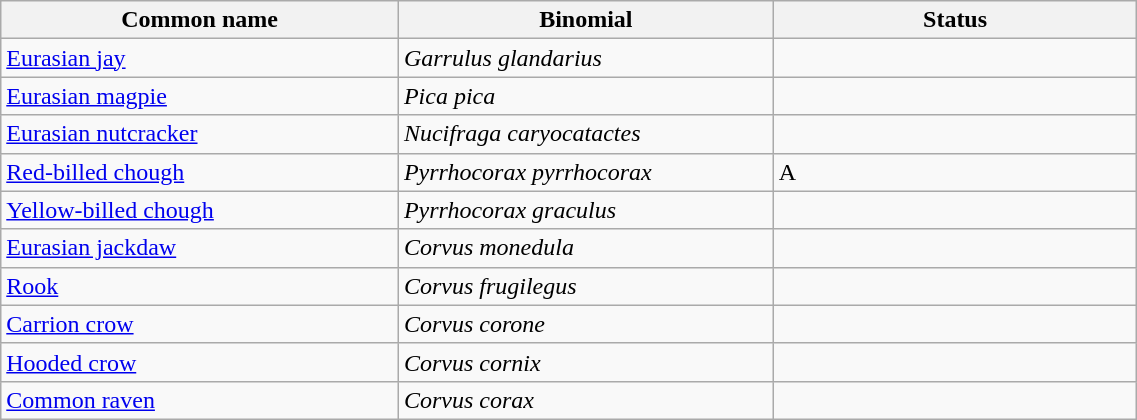<table width=60% class="wikitable">
<tr>
<th width=35%>Common name</th>
<th width=33%>Binomial</th>
<th width=32%>Status</th>
</tr>
<tr>
<td><a href='#'>Eurasian jay</a></td>
<td><em>Garrulus glandarius</em></td>
<td></td>
</tr>
<tr>
<td><a href='#'>Eurasian magpie</a></td>
<td><em>Pica pica</em></td>
<td></td>
</tr>
<tr>
<td><a href='#'>Eurasian nutcracker</a></td>
<td><em>Nucifraga caryocatactes</em></td>
<td></td>
</tr>
<tr>
<td><a href='#'>Red-billed chough</a></td>
<td><em>Pyrrhocorax pyrrhocorax</em></td>
<td>A</td>
</tr>
<tr>
<td><a href='#'>Yellow-billed chough</a></td>
<td><em>Pyrrhocorax graculus</em></td>
<td></td>
</tr>
<tr>
<td><a href='#'>Eurasian jackdaw</a></td>
<td><em>Corvus monedula</em></td>
<td></td>
</tr>
<tr>
<td><a href='#'>Rook</a></td>
<td><em>Corvus frugilegus</em></td>
<td></td>
</tr>
<tr>
<td><a href='#'>Carrion crow</a></td>
<td><em>Corvus corone</em></td>
<td></td>
</tr>
<tr>
<td><a href='#'>Hooded crow</a></td>
<td><em>Corvus cornix</em></td>
<td></td>
</tr>
<tr>
<td><a href='#'>Common raven</a></td>
<td><em>Corvus corax</em></td>
<td></td>
</tr>
</table>
